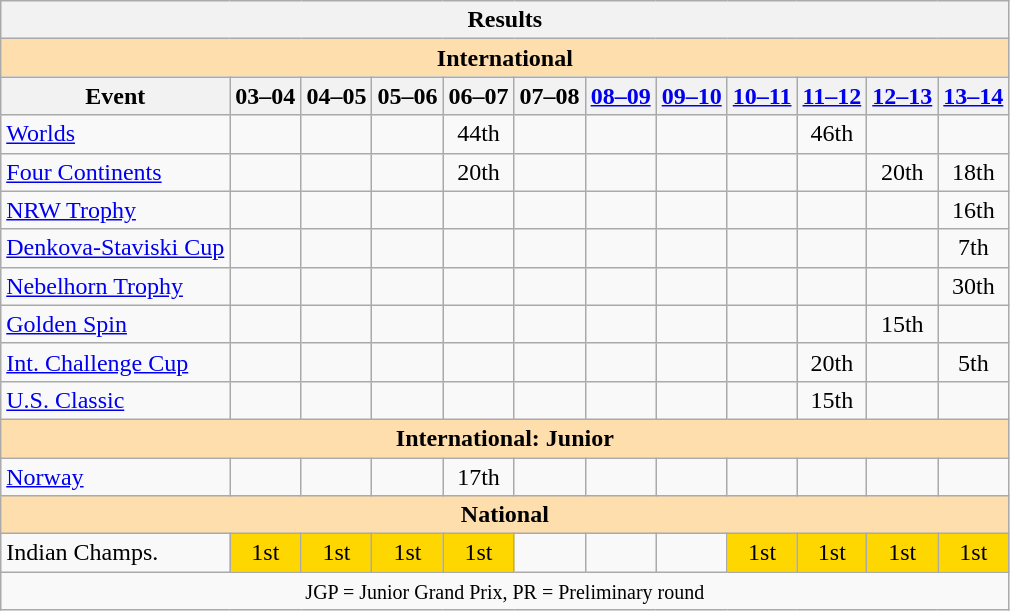<table class="wikitable" style="text-align:center">
<tr>
<th colspan=12 align=center><strong>Results</strong></th>
</tr>
<tr>
<th style="background-color: #ffdead; " colspan=12 align=center><strong>International</strong></th>
</tr>
<tr>
<th>Event</th>
<th>03–04</th>
<th>04–05</th>
<th>05–06</th>
<th>06–07</th>
<th>07–08</th>
<th><a href='#'>08–09</a></th>
<th><a href='#'>09–10</a></th>
<th><a href='#'>10–11</a></th>
<th><a href='#'>11–12</a></th>
<th><a href='#'>12–13</a></th>
<th><a href='#'>13–14</a></th>
</tr>
<tr>
<td align=left><a href='#'>Worlds</a></td>
<td></td>
<td></td>
<td></td>
<td>44th</td>
<td></td>
<td></td>
<td></td>
<td></td>
<td>46th</td>
<td></td>
<td></td>
</tr>
<tr>
<td align=left><a href='#'>Four Continents</a></td>
<td></td>
<td></td>
<td></td>
<td>20th</td>
<td></td>
<td></td>
<td></td>
<td></td>
<td></td>
<td>20th</td>
<td>18th</td>
</tr>
<tr>
<td align=left><a href='#'>NRW Trophy</a></td>
<td></td>
<td></td>
<td></td>
<td></td>
<td></td>
<td></td>
<td></td>
<td></td>
<td></td>
<td></td>
<td>16th</td>
</tr>
<tr>
<td align=left><a href='#'>Denkova-Staviski Cup</a></td>
<td></td>
<td></td>
<td></td>
<td></td>
<td></td>
<td></td>
<td></td>
<td></td>
<td></td>
<td></td>
<td>7th</td>
</tr>
<tr>
<td align=left><a href='#'>Nebelhorn Trophy</a></td>
<td></td>
<td></td>
<td></td>
<td></td>
<td></td>
<td></td>
<td></td>
<td></td>
<td></td>
<td></td>
<td>30th</td>
</tr>
<tr>
<td align=left><a href='#'>Golden Spin</a></td>
<td></td>
<td></td>
<td></td>
<td></td>
<td></td>
<td></td>
<td></td>
<td></td>
<td></td>
<td>15th</td>
<td></td>
</tr>
<tr>
<td align=left><a href='#'>Int. Challenge Cup</a></td>
<td></td>
<td></td>
<td></td>
<td></td>
<td></td>
<td></td>
<td></td>
<td></td>
<td>20th</td>
<td></td>
<td>5th</td>
</tr>
<tr>
<td align=left><a href='#'>U.S. Classic</a></td>
<td></td>
<td></td>
<td></td>
<td></td>
<td></td>
<td></td>
<td></td>
<td></td>
<td>15th</td>
<td></td>
<td></td>
</tr>
<tr>
<th style="background-color: #ffdead; " colspan=12 align=center><strong>International: Junior</strong></th>
</tr>
<tr>
<td align=left> <a href='#'>Norway</a></td>
<td></td>
<td></td>
<td></td>
<td>17th</td>
<td></td>
<td></td>
<td></td>
<td></td>
<td></td>
<td></td>
<td></td>
</tr>
<tr>
<th style="background-color: #ffdead; " colspan=12 align=center><strong>National</strong></th>
</tr>
<tr>
<td align=left>Indian Champs.</td>
<td bgcolor=gold>1st</td>
<td bgcolor=gold>1st</td>
<td bgcolor=gold>1st</td>
<td bgcolor=gold>1st</td>
<td></td>
<td></td>
<td></td>
<td bgcolor=gold>1st</td>
<td bgcolor=gold>1st</td>
<td bgcolor=gold>1st</td>
<td bgcolor=gold>1st</td>
</tr>
<tr>
<td colspan=12 align=center><small> JGP = Junior Grand Prix, PR = Preliminary round </small></td>
</tr>
</table>
